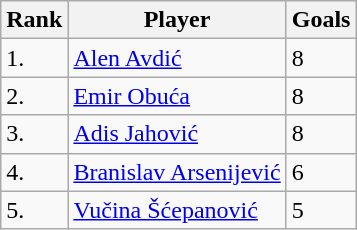<table class="wikitable">
<tr>
<th>Rank</th>
<th>Player</th>
<th>Goals</th>
</tr>
<tr>
<td>1.</td>
<td> <a href='#'>Alen Avdić</a></td>
<td>8</td>
</tr>
<tr>
<td>2.</td>
<td> <a href='#'>Emir Obuća</a></td>
<td>8</td>
</tr>
<tr>
<td>3.</td>
<td> <a href='#'>Adis Jahović</a></td>
<td>8</td>
</tr>
<tr>
<td>4.</td>
<td> <a href='#'>Branislav Arsenijević</a></td>
<td>6</td>
</tr>
<tr>
<td>5.</td>
<td> <a href='#'>Vučina Šćepanović</a></td>
<td>5</td>
</tr>
</table>
